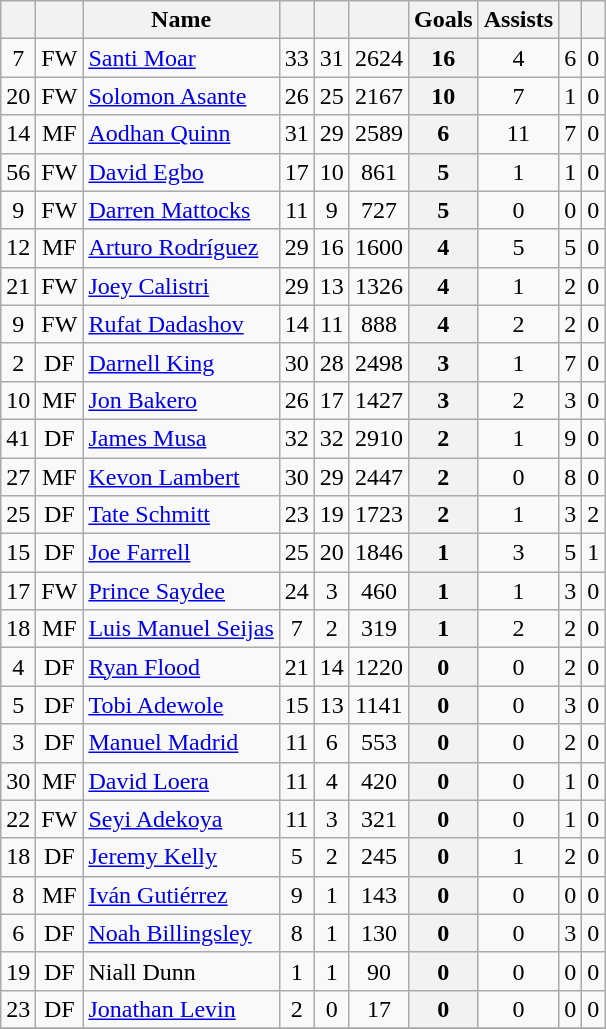<table class="wikitable sortable" style="text-align:center; font-size:100%;">
<tr>
<th></th>
<th></th>
<th>Name</th>
<th></th>
<th></th>
<th></th>
<th>Goals</th>
<th>Assists</th>
<th></th>
<th></th>
</tr>
<tr>
<td>7</td>
<td>FW</td>
<td align=left> <a href='#'>Santi Moar</a></td>
<td>33</td>
<td>31</td>
<td>2624</td>
<th>16</th>
<td>4</td>
<td>6</td>
<td>0</td>
</tr>
<tr>
<td>20</td>
<td>FW</td>
<td align=left> <a href='#'>Solomon Asante</a></td>
<td>26</td>
<td>25</td>
<td>2167</td>
<th>10</th>
<td>7</td>
<td>1</td>
<td>0</td>
</tr>
<tr>
<td>14</td>
<td>MF</td>
<td align=left> <a href='#'>Aodhan Quinn</a></td>
<td>31</td>
<td>29</td>
<td>2589</td>
<th>6</th>
<td>11</td>
<td>7</td>
<td>0</td>
</tr>
<tr>
<td>56</td>
<td>FW</td>
<td align=left> <a href='#'>David Egbo</a></td>
<td>17</td>
<td>10</td>
<td>861</td>
<th>5</th>
<td>1</td>
<td>1</td>
<td>0</td>
</tr>
<tr>
<td>9</td>
<td>FW</td>
<td align=left> <a href='#'>Darren Mattocks</a></td>
<td>11</td>
<td>9</td>
<td>727</td>
<th>5</th>
<td>0</td>
<td>0</td>
<td>0</td>
</tr>
<tr>
<td>12</td>
<td>MF</td>
<td align=left> <a href='#'>Arturo Rodríguez</a></td>
<td>29</td>
<td>16</td>
<td>1600</td>
<th>4</th>
<td>5</td>
<td>5</td>
<td>0</td>
</tr>
<tr>
<td>21</td>
<td>FW</td>
<td align=left> <a href='#'>Joey Calistri</a></td>
<td>29</td>
<td>13</td>
<td>1326</td>
<th>4</th>
<td>1</td>
<td>2</td>
<td>0</td>
</tr>
<tr>
<td>9</td>
<td>FW</td>
<td align=left> <a href='#'>Rufat Dadashov</a></td>
<td>14</td>
<td>11</td>
<td>888</td>
<th>4</th>
<td>2</td>
<td>2</td>
<td>0</td>
</tr>
<tr>
<td>2</td>
<td>DF</td>
<td align=left> <a href='#'>Darnell King</a></td>
<td>30</td>
<td>28</td>
<td>2498</td>
<th>3</th>
<td>1</td>
<td>7</td>
<td>0</td>
</tr>
<tr>
<td>10</td>
<td>MF</td>
<td align=left> <a href='#'>Jon Bakero</a></td>
<td>26</td>
<td>17</td>
<td>1427</td>
<th>3</th>
<td>2</td>
<td>3</td>
<td>0</td>
</tr>
<tr>
<td>41</td>
<td>DF</td>
<td align=left> <a href='#'>James Musa</a></td>
<td>32</td>
<td>32</td>
<td>2910</td>
<th>2</th>
<td>1</td>
<td>9</td>
<td>0</td>
</tr>
<tr>
<td>27</td>
<td>MF</td>
<td align=left> <a href='#'>Kevon Lambert</a></td>
<td>30</td>
<td>29</td>
<td>2447</td>
<th>2</th>
<td>0</td>
<td>8</td>
<td>0</td>
</tr>
<tr>
<td>25</td>
<td>DF</td>
<td align=left> <a href='#'>Tate Schmitt</a></td>
<td>23</td>
<td>19</td>
<td>1723</td>
<th>2</th>
<td>1</td>
<td>3</td>
<td>2</td>
</tr>
<tr>
<td>15</td>
<td>DF</td>
<td align=left> <a href='#'>Joe Farrell</a></td>
<td>25</td>
<td>20</td>
<td>1846</td>
<th>1</th>
<td>3</td>
<td>5</td>
<td>1</td>
</tr>
<tr>
<td>17</td>
<td>FW</td>
<td align=left> <a href='#'>Prince Saydee</a></td>
<td>24</td>
<td>3</td>
<td>460</td>
<th>1</th>
<td>1</td>
<td>3</td>
<td>0</td>
</tr>
<tr>
<td>18</td>
<td>MF</td>
<td align=left> <a href='#'>Luis Manuel Seijas</a></td>
<td>7</td>
<td>2</td>
<td>319</td>
<th>1</th>
<td>2</td>
<td>2</td>
<td>0</td>
</tr>
<tr>
<td>4</td>
<td>DF</td>
<td align=left> <a href='#'>Ryan Flood</a></td>
<td>21</td>
<td>14</td>
<td>1220</td>
<th>0</th>
<td>0</td>
<td>2</td>
<td>0</td>
</tr>
<tr>
<td>5</td>
<td>DF</td>
<td align=left> <a href='#'>Tobi Adewole</a></td>
<td>15</td>
<td>13</td>
<td>1141</td>
<th>0</th>
<td>0</td>
<td>3</td>
<td>0</td>
</tr>
<tr>
<td>3</td>
<td>DF</td>
<td align=left> <a href='#'>Manuel Madrid</a></td>
<td>11</td>
<td>6</td>
<td>553</td>
<th>0</th>
<td>0</td>
<td>2</td>
<td>0</td>
</tr>
<tr>
<td>30</td>
<td>MF</td>
<td align=left> <a href='#'>David Loera</a></td>
<td>11</td>
<td>4</td>
<td>420</td>
<th>0</th>
<td>0</td>
<td>1</td>
<td>0</td>
</tr>
<tr>
<td>22</td>
<td>FW</td>
<td align=left> <a href='#'>Seyi Adekoya</a></td>
<td>11</td>
<td>3</td>
<td>321</td>
<th>0</th>
<td>0</td>
<td>1</td>
<td>0</td>
</tr>
<tr>
<td>18</td>
<td>DF</td>
<td align=left> <a href='#'>Jeremy Kelly</a></td>
<td>5</td>
<td>2</td>
<td>245</td>
<th>0</th>
<td>1</td>
<td>2</td>
<td>0</td>
</tr>
<tr>
<td>8</td>
<td>MF</td>
<td align=left> <a href='#'>Iván Gutiérrez</a></td>
<td>9</td>
<td>1</td>
<td>143</td>
<th>0</th>
<td>0</td>
<td>0</td>
<td>0</td>
</tr>
<tr>
<td>6</td>
<td>DF</td>
<td align=left> <a href='#'>Noah Billingsley</a></td>
<td>8</td>
<td>1</td>
<td>130</td>
<th>0</th>
<td>0</td>
<td>3</td>
<td>0</td>
</tr>
<tr>
<td>19</td>
<td>DF</td>
<td align=left> Niall Dunn</td>
<td>1</td>
<td>1</td>
<td>90</td>
<th>0</th>
<td>0</td>
<td>0</td>
<td>0</td>
</tr>
<tr>
<td>23</td>
<td>DF</td>
<td align=left> <a href='#'>Jonathan Levin</a></td>
<td>2</td>
<td>0</td>
<td>17</td>
<th>0</th>
<td>0</td>
<td>0</td>
<td>0</td>
</tr>
<tr>
</tr>
</table>
